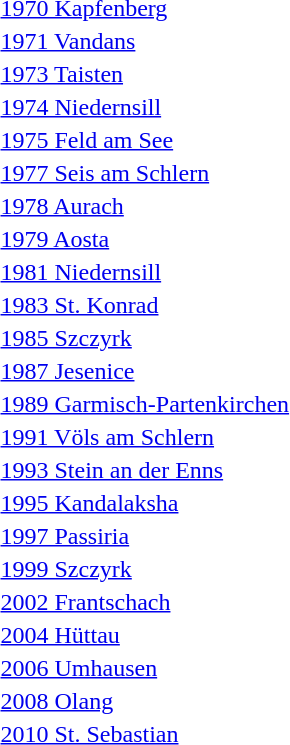<table>
<tr>
<td><a href='#'>1970 Kapfenberg</a></td>
<td></td>
<td></td>
<td></td>
</tr>
<tr>
<td><a href='#'>1971 Vandans</a></td>
<td></td>
<td></td>
<td></td>
</tr>
<tr>
<td><a href='#'>1973 Taisten</a></td>
<td></td>
<td></td>
<td></td>
</tr>
<tr>
<td><a href='#'>1974 Niedernsill</a></td>
<td></td>
<td></td>
<td></td>
</tr>
<tr>
<td><a href='#'>1975 Feld am See</a></td>
<td></td>
<td></td>
<td></td>
</tr>
<tr>
<td><a href='#'>1977 Seis am Schlern</a></td>
<td></td>
<td></td>
<td></td>
</tr>
<tr>
<td><a href='#'>1978 Aurach</a></td>
<td></td>
<td></td>
<td></td>
</tr>
<tr>
<td><a href='#'>1979 Aosta</a></td>
<td></td>
<td></td>
<td></td>
</tr>
<tr>
<td><a href='#'>1981 Niedernsill</a></td>
<td></td>
<td></td>
<td></td>
</tr>
<tr>
<td><a href='#'>1983 St. Konrad</a></td>
<td></td>
<td></td>
<td></td>
</tr>
<tr>
<td><a href='#'>1985 Szczyrk</a></td>
<td></td>
<td></td>
<td></td>
</tr>
<tr>
<td><a href='#'>1987 Jesenice</a></td>
<td></td>
<td></td>
<td></td>
</tr>
<tr>
<td><a href='#'>1989 Garmisch-Partenkirchen</a></td>
<td></td>
<td></td>
<td></td>
</tr>
<tr>
<td><a href='#'>1991 Völs am Schlern</a></td>
<td></td>
<td></td>
<td></td>
</tr>
<tr>
<td><a href='#'>1993 Stein an der Enns</a></td>
<td></td>
<td></td>
<td></td>
</tr>
<tr>
<td><a href='#'>1995 Kandalaksha</a></td>
<td></td>
<td></td>
<td></td>
</tr>
<tr>
<td><a href='#'>1997 Passiria</a></td>
<td></td>
<td></td>
<td></td>
</tr>
<tr>
<td><a href='#'>1999 Szczyrk</a></td>
<td></td>
<td></td>
<td></td>
</tr>
<tr>
<td><a href='#'>2002 Frantschach</a></td>
<td></td>
<td></td>
<td></td>
</tr>
<tr>
<td><a href='#'>2004 Hüttau</a></td>
<td></td>
<td></td>
<td></td>
</tr>
<tr>
<td><a href='#'>2006 Umhausen</a></td>
<td></td>
<td></td>
<td></td>
</tr>
<tr>
<td><a href='#'>2008 Olang</a></td>
<td></td>
<td></td>
<td></td>
</tr>
<tr>
<td><a href='#'>2010 St. Sebastian</a></td>
<td></td>
<td></td>
<td></td>
</tr>
</table>
